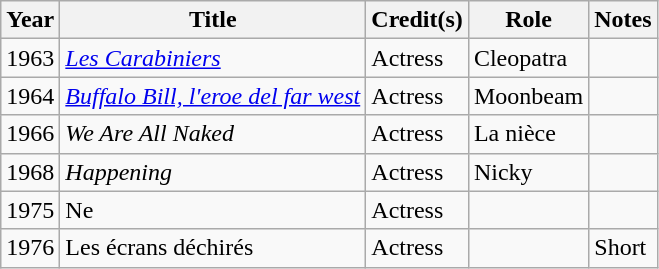<table class = "wikitable sortable">
<tr>
<th>Year</th>
<th>Title</th>
<th>Credit(s)</th>
<th>Role</th>
<th>Notes</th>
</tr>
<tr>
<td>1963</td>
<td><em><a href='#'>Les Carabiniers</a></em></td>
<td>Actress</td>
<td>Cleopatra</td>
<td></td>
</tr>
<tr>
<td>1964</td>
<td><em><a href='#'>Buffalo Bill, l'eroe del far west</a></em></td>
<td>Actress</td>
<td>Moonbeam</td>
<td></td>
</tr>
<tr>
<td>1966</td>
<td><em>We Are All Naked</em></td>
<td>Actress</td>
<td>La nièce</td>
<td></td>
</tr>
<tr>
<td>1968</td>
<td><em>Happening</em></td>
<td>Actress</td>
<td>Nicky</td>
<td></td>
</tr>
<tr>
<td>1975</td>
<td>Ne</td>
<td>Actress</td>
<td></td>
<td></td>
</tr>
<tr>
<td>1976</td>
<td>Les écrans déchirés</td>
<td>Actress</td>
<td></td>
<td>Short</td>
</tr>
</table>
